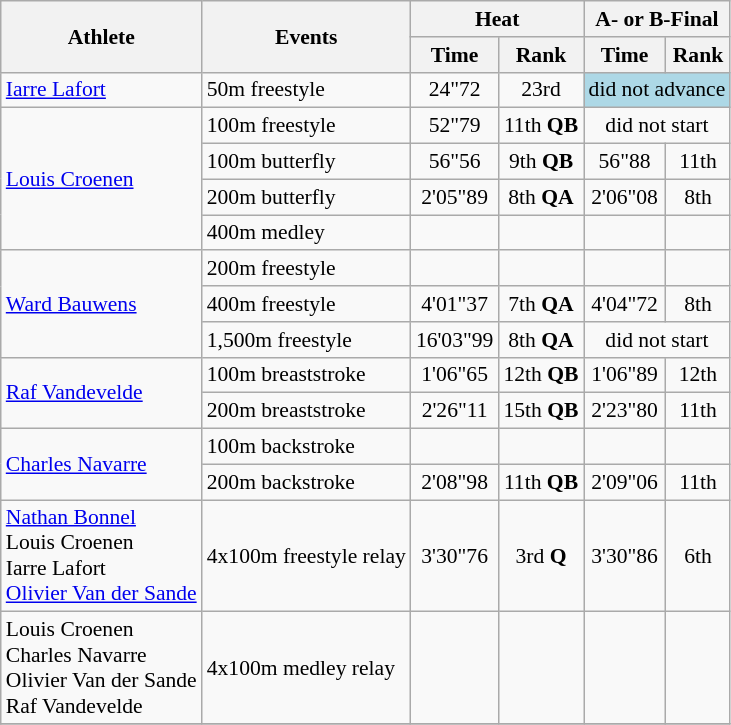<table class=wikitable style="font-size:90%">
<tr>
<th rowspan="2">Athlete</th>
<th rowspan="2">Events</th>
<th colspan="2">Heat</th>
<th colspan="2">A- or B-Final</th>
</tr>
<tr>
<th>Time</th>
<th>Rank</th>
<th>Time</th>
<th>Rank</th>
</tr>
<tr>
<td><a href='#'>Iarre Lafort</a></td>
<td>50m freestyle</td>
<td align="center">24"72</td>
<td align="center">23rd</td>
<td colspan="2" bgcolor="lightblue" align="center">did not advance</td>
</tr>
<tr>
<td rowspan="4"><a href='#'>Louis Croenen</a></td>
<td>100m freestyle</td>
<td align="center">52"79</td>
<td align="center">11th <strong>QB</strong></td>
<td colspan="2" align="center">did not start</td>
</tr>
<tr>
<td>100m butterfly</td>
<td align="center">56"56</td>
<td align="center">9th <strong>QB</strong></td>
<td align="center">56"88</td>
<td align="center">11th</td>
</tr>
<tr>
<td>200m butterfly</td>
<td align="center">2'05"89</td>
<td align="center">8th <strong>QA</strong></td>
<td align="center">2'06"08</td>
<td align="center">8th</td>
</tr>
<tr>
<td>400m medley</td>
<td align="center"></td>
<td align="center"></td>
<td align="center"></td>
<td align="center"></td>
</tr>
<tr>
<td rowspan="3"><a href='#'>Ward Bauwens</a></td>
<td>200m freestyle</td>
<td align="center"></td>
<td align="center"></td>
<td align="center"></td>
<td align="center"></td>
</tr>
<tr>
<td>400m freestyle</td>
<td align="center">4'01"37</td>
<td align="center">7th <strong>QA</strong></td>
<td align="center">4'04"72</td>
<td align="center">8th</td>
</tr>
<tr>
<td>1,500m freestyle</td>
<td align="center">16'03"99</td>
<td align="center">8th <strong>QA</strong></td>
<td colspan="2" align="center">did not start</td>
</tr>
<tr>
<td rowspan="2"><a href='#'>Raf Vandevelde</a></td>
<td>100m breaststroke</td>
<td align="center">1'06"65</td>
<td align="center">12th <strong>QB</strong></td>
<td align="center">1'06"89</td>
<td align="center">12th</td>
</tr>
<tr>
<td>200m breaststroke</td>
<td align="center">2'26"11</td>
<td align="center">15th <strong>QB</strong></td>
<td align="center">2'23"80</td>
<td align="center">11th</td>
</tr>
<tr>
<td rowspan="2"><a href='#'>Charles Navarre</a></td>
<td>100m backstroke</td>
<td align="center"></td>
<td align="center"></td>
<td align="center"></td>
<td align="center"></td>
</tr>
<tr>
<td>200m backstroke</td>
<td align="center">2'08"98</td>
<td align="center">11th <strong>QB</strong></td>
<td align="center">2'09"06</td>
<td align="center">11th</td>
</tr>
<tr>
<td><a href='#'>Nathan Bonnel</a><br>Louis Croenen<br>Iarre Lafort<br><a href='#'>Olivier Van der Sande</a></td>
<td>4x100m freestyle relay</td>
<td align="center">3'30"76</td>
<td align="center">3rd <strong>Q</strong></td>
<td align="center">3'30"86</td>
<td align="center">6th</td>
</tr>
<tr>
<td>Louis Croenen<br>Charles Navarre<br>Olivier Van der Sande<br>Raf Vandevelde</td>
<td>4x100m medley relay</td>
<td align="center"></td>
<td align="center"></td>
<td align="center"></td>
<td align="center"></td>
</tr>
<tr>
</tr>
</table>
